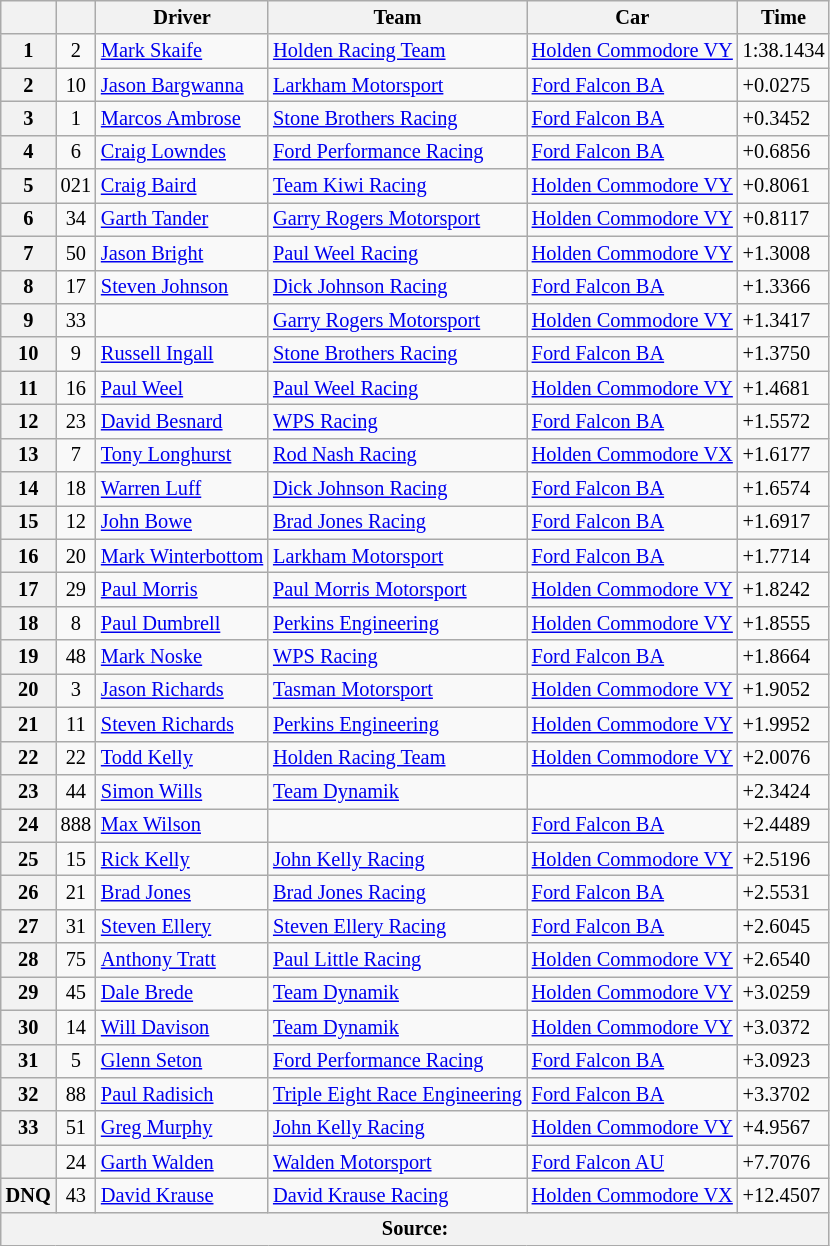<table class="wikitable" style="font-size: 85%">
<tr>
<th></th>
<th></th>
<th>Driver</th>
<th>Team</th>
<th>Car</th>
<th>Time</th>
</tr>
<tr>
<th>1</th>
<td align="center">2</td>
<td> <a href='#'>Mark Skaife</a></td>
<td><a href='#'>Holden Racing Team</a></td>
<td><a href='#'>Holden Commodore VY</a></td>
<td>1:38.1434</td>
</tr>
<tr>
<th>2</th>
<td align="center">10</td>
<td> <a href='#'>Jason Bargwanna</a></td>
<td><a href='#'>Larkham Motorsport</a></td>
<td><a href='#'>Ford Falcon BA</a></td>
<td>+0.0275</td>
</tr>
<tr>
<th>3</th>
<td align="center">1</td>
<td> <a href='#'>Marcos Ambrose</a></td>
<td><a href='#'>Stone Brothers Racing</a></td>
<td><a href='#'>Ford Falcon BA</a></td>
<td>+0.3452</td>
</tr>
<tr>
<th>4</th>
<td align="center">6</td>
<td> <a href='#'>Craig Lowndes</a></td>
<td><a href='#'>Ford Performance Racing</a></td>
<td><a href='#'>Ford Falcon BA</a></td>
<td>+0.6856</td>
</tr>
<tr>
<th>5</th>
<td align="center">021</td>
<td> <a href='#'>Craig Baird</a></td>
<td><a href='#'>Team Kiwi Racing</a></td>
<td><a href='#'>Holden Commodore VY</a></td>
<td>+0.8061</td>
</tr>
<tr>
<th>6</th>
<td align="center">34</td>
<td> <a href='#'>Garth Tander</a></td>
<td><a href='#'>Garry Rogers Motorsport</a></td>
<td><a href='#'>Holden Commodore VY</a></td>
<td>+0.8117</td>
</tr>
<tr>
<th>7</th>
<td align="center">50</td>
<td> <a href='#'>Jason Bright</a></td>
<td><a href='#'>Paul Weel Racing</a></td>
<td><a href='#'>Holden Commodore VY</a></td>
<td>+1.3008</td>
</tr>
<tr>
<th>8</th>
<td align="center">17</td>
<td> <a href='#'>Steven Johnson</a></td>
<td><a href='#'>Dick Johnson Racing</a></td>
<td><a href='#'>Ford Falcon BA</a></td>
<td>+1.3366</td>
</tr>
<tr>
<th>9</th>
<td align="center">33</td>
<td></td>
<td><a href='#'>Garry Rogers Motorsport</a></td>
<td><a href='#'>Holden Commodore VY</a></td>
<td>+1.3417</td>
</tr>
<tr>
<th>10</th>
<td align="center">9</td>
<td> <a href='#'>Russell Ingall</a></td>
<td><a href='#'>Stone Brothers Racing</a></td>
<td><a href='#'>Ford Falcon BA</a></td>
<td>+1.3750</td>
</tr>
<tr>
<th>11</th>
<td align="center">16</td>
<td> <a href='#'>Paul Weel</a></td>
<td><a href='#'>Paul Weel Racing</a></td>
<td><a href='#'>Holden Commodore VY</a></td>
<td>+1.4681</td>
</tr>
<tr>
<th>12</th>
<td align="center">23</td>
<td> <a href='#'>David Besnard</a></td>
<td><a href='#'>WPS Racing</a></td>
<td><a href='#'>Ford Falcon BA</a></td>
<td>+1.5572</td>
</tr>
<tr>
<th>13</th>
<td align="center">7</td>
<td> <a href='#'>Tony Longhurst</a></td>
<td><a href='#'>Rod Nash Racing</a></td>
<td><a href='#'>Holden Commodore VX</a></td>
<td>+1.6177</td>
</tr>
<tr>
<th>14</th>
<td align="center">18</td>
<td> <a href='#'>Warren Luff</a></td>
<td><a href='#'>Dick Johnson Racing</a></td>
<td><a href='#'>Ford Falcon BA</a></td>
<td>+1.6574</td>
</tr>
<tr>
<th>15</th>
<td align="center">12</td>
<td> <a href='#'>John Bowe</a></td>
<td><a href='#'>Brad Jones Racing</a></td>
<td><a href='#'>Ford Falcon BA</a></td>
<td>+1.6917</td>
</tr>
<tr>
<th>16</th>
<td align="center">20</td>
<td> <a href='#'>Mark Winterbottom</a></td>
<td><a href='#'>Larkham Motorsport</a></td>
<td><a href='#'>Ford Falcon BA</a></td>
<td>+1.7714</td>
</tr>
<tr>
<th>17</th>
<td align="center">29</td>
<td> <a href='#'>Paul Morris</a></td>
<td><a href='#'>Paul Morris Motorsport</a></td>
<td><a href='#'>Holden Commodore VY</a></td>
<td>+1.8242</td>
</tr>
<tr>
<th>18</th>
<td align="center">8</td>
<td> <a href='#'>Paul Dumbrell</a></td>
<td><a href='#'>Perkins Engineering</a></td>
<td><a href='#'>Holden Commodore VY</a></td>
<td>+1.8555</td>
</tr>
<tr>
<th>19</th>
<td align="center">48</td>
<td> <a href='#'>Mark Noske</a></td>
<td><a href='#'>WPS Racing</a></td>
<td><a href='#'>Ford Falcon BA</a></td>
<td>+1.8664</td>
</tr>
<tr>
<th>20</th>
<td align="center">3</td>
<td> <a href='#'>Jason Richards</a></td>
<td><a href='#'>Tasman Motorsport</a></td>
<td><a href='#'>Holden Commodore VY</a></td>
<td>+1.9052</td>
</tr>
<tr>
<th>21</th>
<td align="center">11</td>
<td> <a href='#'>Steven Richards</a></td>
<td><a href='#'>Perkins Engineering</a></td>
<td><a href='#'>Holden Commodore VY</a></td>
<td>+1.9952</td>
</tr>
<tr>
<th>22</th>
<td align="center">22</td>
<td> <a href='#'>Todd Kelly</a></td>
<td><a href='#'>Holden Racing Team</a></td>
<td><a href='#'>Holden Commodore VY</a></td>
<td>+2.0076</td>
</tr>
<tr>
<th>23</th>
<td align="center">44</td>
<td> <a href='#'>Simon Wills</a></td>
<td><a href='#'>Team Dynamik</a></td>
<td></td>
<td>+2.3424</td>
</tr>
<tr>
<th>24</th>
<td align="center">888</td>
<td> <a href='#'>Max Wilson</a></td>
<td></td>
<td><a href='#'>Ford Falcon BA</a></td>
<td>+2.4489</td>
</tr>
<tr>
<th>25</th>
<td align="center">15</td>
<td> <a href='#'>Rick Kelly</a></td>
<td><a href='#'>John Kelly Racing</a></td>
<td><a href='#'>Holden Commodore VY</a></td>
<td>+2.5196</td>
</tr>
<tr>
<th>26</th>
<td align="center">21</td>
<td> <a href='#'>Brad Jones</a></td>
<td><a href='#'>Brad Jones Racing</a></td>
<td><a href='#'>Ford Falcon BA</a></td>
<td>+2.5531</td>
</tr>
<tr>
<th>27</th>
<td align="center">31</td>
<td> <a href='#'>Steven Ellery</a></td>
<td><a href='#'>Steven Ellery Racing</a></td>
<td><a href='#'>Ford Falcon BA</a></td>
<td>+2.6045</td>
</tr>
<tr>
<th>28</th>
<td align="center">75</td>
<td> <a href='#'>Anthony Tratt</a></td>
<td><a href='#'>Paul Little Racing</a></td>
<td><a href='#'>Holden Commodore VY</a></td>
<td>+2.6540</td>
</tr>
<tr>
<th>29</th>
<td align="center">45</td>
<td> <a href='#'>Dale Brede</a></td>
<td><a href='#'>Team Dynamik</a></td>
<td><a href='#'>Holden Commodore VY</a></td>
<td>+3.0259</td>
</tr>
<tr>
<th>30</th>
<td align="center">14</td>
<td> <a href='#'>Will Davison</a></td>
<td><a href='#'>Team Dynamik</a></td>
<td><a href='#'>Holden Commodore VY</a></td>
<td>+3.0372</td>
</tr>
<tr>
<th>31</th>
<td align="center">5</td>
<td> <a href='#'>Glenn Seton</a></td>
<td><a href='#'>Ford Performance Racing</a></td>
<td><a href='#'>Ford Falcon BA</a></td>
<td>+3.0923</td>
</tr>
<tr>
<th>32</th>
<td align="center">88</td>
<td> <a href='#'>Paul Radisich</a></td>
<td><a href='#'>Triple Eight Race Engineering</a></td>
<td><a href='#'>Ford Falcon BA</a></td>
<td>+3.3702</td>
</tr>
<tr>
<th>33</th>
<td align="center">51</td>
<td> <a href='#'>Greg Murphy</a></td>
<td><a href='#'>John Kelly Racing</a></td>
<td><a href='#'>Holden Commodore VY</a></td>
<td>+4.9567</td>
</tr>
<tr>
<th></th>
<td align="center">24</td>
<td> <a href='#'>Garth Walden</a></td>
<td><a href='#'>Walden Motorsport</a></td>
<td><a href='#'>Ford Falcon AU</a></td>
<td>+7.7076</td>
</tr>
<tr>
<th>DNQ</th>
<td align="center">43</td>
<td> <a href='#'>David Krause</a></td>
<td><a href='#'>David Krause Racing</a></td>
<td><a href='#'>Holden Commodore VX</a></td>
<td>+12.4507</td>
</tr>
<tr>
<th colspan="6">Source:</th>
</tr>
</table>
